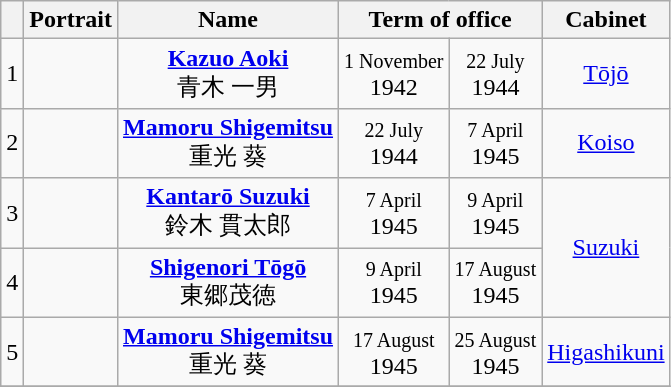<table class=wikitable style="text-align:center">
<tr>
<th></th>
<th>Portrait</th>
<th>Name</th>
<th colspan=2>Term of office</th>
<th>Cabinet</th>
</tr>
<tr>
<td>1</td>
<td></td>
<td><strong><a href='#'>Kazuo Aoki</a></strong><br>青木 一男</td>
<td><small>1 November</small><br>1942</td>
<td><small>22 July</small><br>1944</td>
<td><a href='#'>Tōjō</a></td>
</tr>
<tr>
<td>2</td>
<td></td>
<td><strong><a href='#'>Mamoru Shigemitsu</a></strong><br>重光 葵</td>
<td><small>22 July</small><br>1944</td>
<td><small>7 April</small><br>1945</td>
<td><a href='#'>Koiso</a></td>
</tr>
<tr>
<td>3</td>
<td></td>
<td><strong><a href='#'>Kantarō Suzuki</a></strong><br>鈴木 貫太郎</td>
<td><small>7 April</small><br>1945</td>
<td><small>9 April</small><br>1945</td>
<td rowspan=2><a href='#'>Suzuki</a></td>
</tr>
<tr>
<td>4</td>
<td></td>
<td><strong><a href='#'>Shigenori Tōgō</a></strong><br>東郷茂徳</td>
<td><small>9 April</small><br>1945</td>
<td><small>17 August</small><br>1945</td>
</tr>
<tr>
<td>5</td>
<td></td>
<td><strong><a href='#'>Mamoru Shigemitsu</a></strong><br>重光 葵</td>
<td><small>17 August</small><br>1945</td>
<td><small>25 August</small><br>1945</td>
<td><a href='#'>Higashikuni</a></td>
</tr>
<tr>
</tr>
</table>
